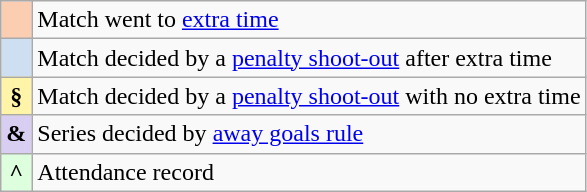<table class="wikitable plainrowheaders">
<tr>
<th scope="row" style="text-align:center; background:#fbceb1"></th>
<td>Match went to <a href='#'>extra time</a></td>
</tr>
<tr>
<th scope="row" style="text-align:center; background:#cedff2"></th>
<td>Match decided by a <a href='#'>penalty shoot-out</a> after extra time</td>
</tr>
<tr>
<th scope="row" style="text-align:center; background:#fff4a7">§</th>
<td>Match decided by a <a href='#'>penalty shoot-out</a> with no extra time</td>
</tr>
<tr>
<th scope="row" style="text-align:center; background:#d8cef2">&</th>
<td>Series decided by <a href='#'>away goals rule</a></td>
</tr>
<tr>
<th scope="row" style="background:#dfd;"><strong>^</strong></th>
<td>Attendance record</td>
</tr>
</table>
